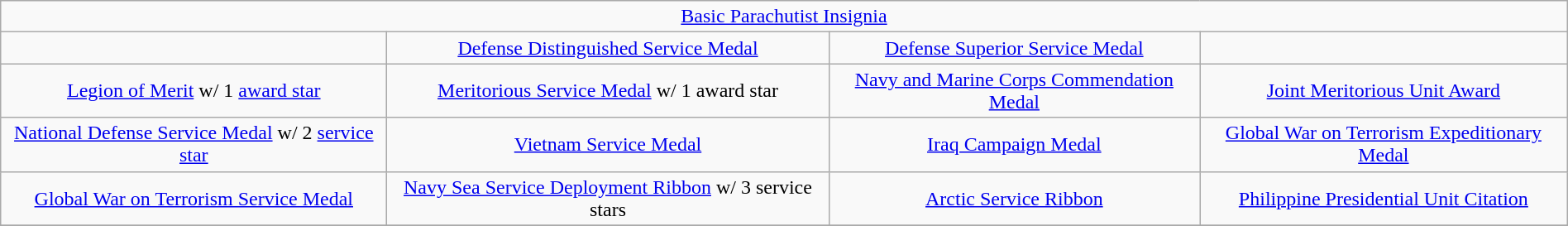<table class="wikitable" style="margin:1em auto; text-align:center;">
<tr>
<td colspan="4"><a href='#'>Basic Parachutist Insignia</a></td>
</tr>
<tr>
<td></td>
<td><a href='#'>Defense Distinguished Service Medal</a></td>
<td><a href='#'>Defense Superior Service Medal</a></td>
<td></td>
</tr>
<tr>
<td><a href='#'>Legion of Merit</a> w/ 1 <a href='#'>award star</a></td>
<td><a href='#'>Meritorious Service Medal</a> w/ 1 award star</td>
<td><a href='#'>Navy and Marine Corps Commendation Medal</a></td>
<td><a href='#'>Joint Meritorious Unit Award</a></td>
</tr>
<tr>
<td><a href='#'>National Defense Service Medal</a> w/ 2 <a href='#'>service star</a></td>
<td><a href='#'>Vietnam Service Medal</a></td>
<td><a href='#'>Iraq Campaign Medal</a></td>
<td><a href='#'>Global War on Terrorism Expeditionary Medal</a></td>
</tr>
<tr>
<td><a href='#'>Global War on Terrorism Service Medal</a></td>
<td><a href='#'>Navy Sea Service Deployment Ribbon</a> w/ 3 service stars</td>
<td><a href='#'>Arctic Service Ribbon</a></td>
<td><a href='#'>Philippine Presidential Unit Citation</a></td>
</tr>
<tr>
</tr>
</table>
